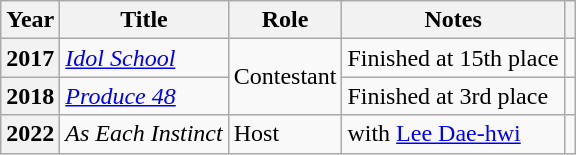<table class="wikitable plainrowheaders sortable">
<tr>
<th scope="col">Year</th>
<th scope="col">Title</th>
<th scope="col">Role</th>
<th scope="col">Notes</th>
<th scope="col" class="unsortable"></th>
</tr>
<tr>
<th scope="row">2017</th>
<td><em><a href='#'>Idol School</a></em></td>
<td rowspan="2">Contestant</td>
<td>Finished at 15th place</td>
<td style="text-align:center"></td>
</tr>
<tr>
<th scope="row">2018</th>
<td><em><a href='#'>Produce 48</a></em></td>
<td>Finished at 3rd place</td>
<td style="text-align:center"></td>
</tr>
<tr>
<th scope="row">2022</th>
<td><em>As Each Instinct</em></td>
<td>Host</td>
<td>with <a href='#'>Lee Dae-hwi</a></td>
<td style="text-align:center"></td>
</tr>
</table>
